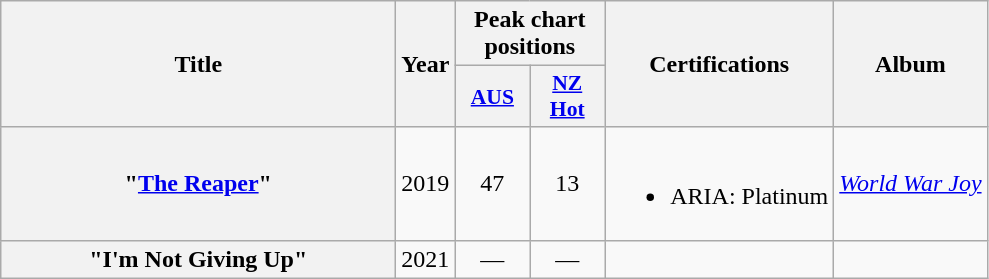<table class="wikitable plainrowheaders" style="text-align:center;">
<tr>
<th scope="col" rowspan="2" style="width:16em;">Title</th>
<th scope="col" rowspan="2">Year</th>
<th scope="col" colspan="2">Peak chart positions</th>
<th scope="col" rowspan="2">Certifications</th>
<th scope="col" rowspan="2">Album</th>
</tr>
<tr>
<th scope="col" style="width:3em;font-size:90%;"><a href='#'>AUS</a><br></th>
<th scope="col" style="width:3em;font-size:90%;"><a href='#'>NZ<br>Hot</a><br></th>
</tr>
<tr>
<th scope="row">"<a href='#'>The Reaper</a>"<br></th>
<td>2019</td>
<td>47</td>
<td>13</td>
<td><br><ul><li>ARIA: Platinum</li></ul></td>
<td><em><a href='#'>World War Joy</a></em></td>
</tr>
<tr>
<th scope="row">"I'm Not Giving Up"<br></th>
<td>2021</td>
<td>—</td>
<td>—</td>
<td></td>
<td></td>
</tr>
</table>
